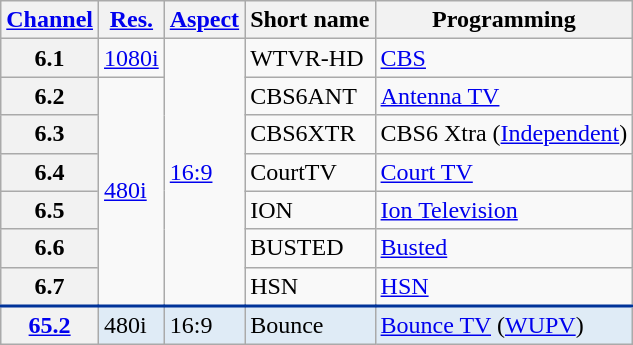<table class="wikitable">
<tr>
<th scope = "col"><a href='#'>Channel</a></th>
<th scope = "col"><a href='#'>Res.</a></th>
<th scope = "col"><a href='#'>Aspect</a></th>
<th scope = "col">Short name</th>
<th scope = "col">Programming</th>
</tr>
<tr>
<th scope="row">6.1</th>
<td><a href='#'>1080i</a></td>
<td rowspan=7><a href='#'>16:9</a></td>
<td>WTVR-HD</td>
<td><a href='#'>CBS</a></td>
</tr>
<tr>
<th scope="row">6.2</th>
<td rowspan=6><a href='#'>480i</a></td>
<td>CBS6ANT</td>
<td><a href='#'>Antenna TV</a></td>
</tr>
<tr>
<th scope="row">6.3</th>
<td>CBS6XTR</td>
<td>CBS6 Xtra (<a href='#'>Independent</a>)</td>
</tr>
<tr>
<th scope="row">6.4</th>
<td>CourtTV</td>
<td><a href='#'>Court TV</a></td>
</tr>
<tr>
<th scope="row">6.5</th>
<td>ION</td>
<td><a href='#'>Ion Television</a></td>
</tr>
<tr>
<th scope="row">6.6</th>
<td>BUSTED</td>
<td><a href='#'>Busted</a></td>
</tr>
<tr>
<th scope="row">6.7</th>
<td>HSN</td>
<td><a href='#'>HSN</a></td>
</tr>
<tr style="background-color:#DFEBF6; border-top: 2px solid #003399;">
<th scope="row"><a href='#'>65.2</a></th>
<td>480i</td>
<td>16:9</td>
<td>Bounce</td>
<td><a href='#'>Bounce TV</a> (<a href='#'>WUPV</a>)</td>
</tr>
</table>
